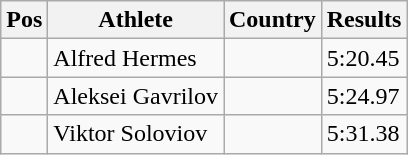<table class="wikitable">
<tr>
<th>Pos</th>
<th>Athlete</th>
<th>Country</th>
<th>Results</th>
</tr>
<tr>
<td align="center"></td>
<td>Alfred Hermes</td>
<td></td>
<td>5:20.45</td>
</tr>
<tr>
<td align="center"></td>
<td>Aleksei Gavrilov</td>
<td></td>
<td>5:24.97</td>
</tr>
<tr>
<td align="center"></td>
<td>Viktor Soloviov</td>
<td></td>
<td>5:31.38</td>
</tr>
</table>
